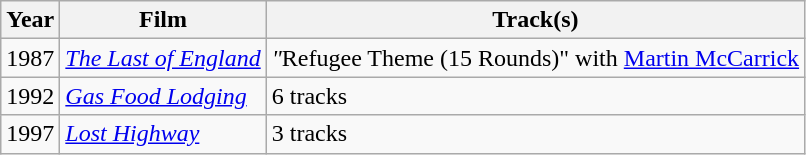<table class="wikitable">
<tr>
<th>Year</th>
<th>Film</th>
<th>Track(s)</th>
</tr>
<tr>
<td>1987</td>
<td><em><a href='#'>The Last of England</a></em></td>
<td><em>"</em>Refugee Theme (15 Rounds)" with <a href='#'>Martin McCarrick</a></td>
</tr>
<tr>
<td>1992</td>
<td><em><a href='#'>Gas Food Lodging</a></em></td>
<td>6 tracks</td>
</tr>
<tr>
<td>1997</td>
<td><em><a href='#'>Lost Highway</a></em></td>
<td>3 tracks</td>
</tr>
</table>
